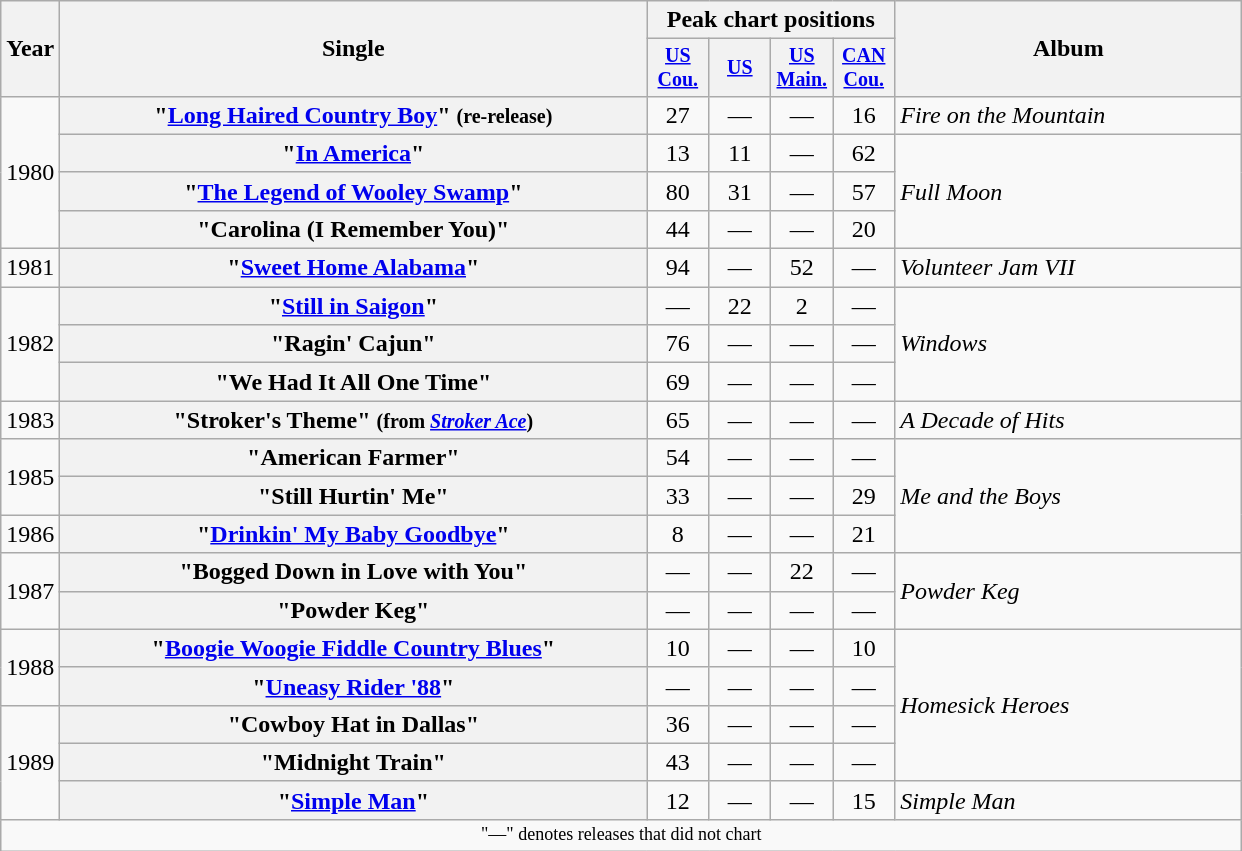<table class="wikitable plainrowheaders" style="text-align:center;">
<tr>
<th rowspan="2">Year</th>
<th rowspan="2" style="width:24em;">Single</th>
<th colspan="4">Peak chart positions</th>
<th rowspan="2" style="width:14em;">Album</th>
</tr>
<tr style="font-size:smaller;">
<th width="35"><a href='#'>US Cou.</a><br></th>
<th width="35"><a href='#'>US</a><br></th>
<th width="35"><a href='#'>US Main.</a><br></th>
<th width="35"><a href='#'>CAN Cou.</a><br></th>
</tr>
<tr>
<td rowspan="4">1980</td>
<th scope="row">"<a href='#'>Long Haired Country Boy</a>" <small>(re-release)</small></th>
<td>27</td>
<td>—</td>
<td>—</td>
<td>16</td>
<td align="left"><em>Fire on the Mountain</em></td>
</tr>
<tr>
<th scope="row">"<a href='#'>In America</a>"</th>
<td>13</td>
<td>11</td>
<td>—</td>
<td>62</td>
<td align="left" rowspan="3"><em>Full Moon</em></td>
</tr>
<tr>
<th scope="row">"<a href='#'>The Legend of Wooley Swamp</a>"</th>
<td>80</td>
<td>31</td>
<td>—</td>
<td>57</td>
</tr>
<tr>
<th scope="row">"Carolina (I Remember You)"</th>
<td>44</td>
<td>—</td>
<td>—</td>
<td>20</td>
</tr>
<tr>
<td>1981</td>
<th scope="row">"<a href='#'>Sweet Home Alabama</a>"</th>
<td>94</td>
<td>—</td>
<td>52</td>
<td>—</td>
<td align="left"><em>Volunteer Jam VII</em></td>
</tr>
<tr>
<td rowspan="3">1982</td>
<th scope="row">"<a href='#'>Still in Saigon</a>"</th>
<td>—</td>
<td>22</td>
<td>2</td>
<td>—</td>
<td align="left" rowspan="3"><em>Windows</em></td>
</tr>
<tr>
<th scope="row">"Ragin' Cajun"</th>
<td>76</td>
<td>—</td>
<td>—</td>
<td>—</td>
</tr>
<tr>
<th scope="row">"We Had It All One Time"</th>
<td>69</td>
<td>—</td>
<td>—</td>
<td>—</td>
</tr>
<tr>
<td>1983</td>
<th scope="row">"Stroker's Theme" <small>(from <em><a href='#'>Stroker Ace</a></em>)</small></th>
<td>65</td>
<td>—</td>
<td>—</td>
<td>—</td>
<td align="left"><em>A Decade of Hits</em></td>
</tr>
<tr>
<td rowspan="2">1985</td>
<th scope="row">"American Farmer"</th>
<td>54</td>
<td>—</td>
<td>—</td>
<td>—</td>
<td align="left" rowspan="3"><em>Me and the Boys</em></td>
</tr>
<tr>
<th scope="row">"Still Hurtin' Me"</th>
<td>33</td>
<td>—</td>
<td>—</td>
<td>29</td>
</tr>
<tr>
<td>1986</td>
<th scope="row">"<a href='#'>Drinkin' My Baby Goodbye</a>"</th>
<td>8</td>
<td>—</td>
<td>—</td>
<td>21</td>
</tr>
<tr>
<td rowspan="2">1987</td>
<th scope="row">"Bogged Down in Love with You"</th>
<td>—</td>
<td>—</td>
<td>22</td>
<td>—</td>
<td align="left" rowspan="2"><em>Powder Keg</em></td>
</tr>
<tr>
<th scope="row">"Powder Keg"</th>
<td>—</td>
<td>—</td>
<td>—</td>
<td>—</td>
</tr>
<tr>
<td rowspan="2">1988</td>
<th scope="row">"<a href='#'>Boogie Woogie Fiddle Country Blues</a>"</th>
<td>10</td>
<td>—</td>
<td>—</td>
<td>10</td>
<td align="left" rowspan="4"><em>Homesick Heroes</em></td>
</tr>
<tr>
<th scope="row">"<a href='#'>Uneasy Rider '88</a>"</th>
<td>—</td>
<td>—</td>
<td>—</td>
<td>—</td>
</tr>
<tr>
<td rowspan="3">1989</td>
<th scope="row">"Cowboy Hat in Dallas"</th>
<td>36</td>
<td>—</td>
<td>—</td>
<td>—</td>
</tr>
<tr>
<th scope="row">"Midnight Train"</th>
<td>43</td>
<td>—</td>
<td>—</td>
<td>—</td>
</tr>
<tr>
<th scope="row">"<a href='#'>Simple Man</a>"</th>
<td>12</td>
<td>—</td>
<td>—</td>
<td>15</td>
<td align="left"><em>Simple Man</em></td>
</tr>
<tr>
<td colspan="7" style="font-size:9pt">"—" denotes releases that did not chart</td>
</tr>
</table>
